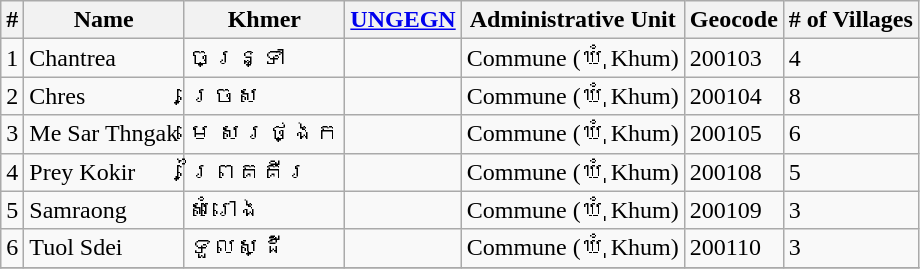<table class="wikitable sortable">
<tr>
<th>#</th>
<th>Name</th>
<th>Khmer</th>
<th><a href='#'>UNGEGN</a></th>
<th>Administrative Unit</th>
<th>Geocode</th>
<th># of Villages</th>
</tr>
<tr>
<td>1</td>
<td>Chantrea</td>
<td>ចន្ទ្រា</td>
<td></td>
<td>Commune (ឃុំ Khum)</td>
<td>200103</td>
<td>4</td>
</tr>
<tr>
<td>2</td>
<td>Chres</td>
<td>ច្រេស</td>
<td></td>
<td>Commune (ឃុំ Khum)</td>
<td>200104</td>
<td>8</td>
</tr>
<tr>
<td>3</td>
<td>Me Sar Thngak</td>
<td>មេ សរថ្ងក</td>
<td></td>
<td>Commune (ឃុំ Khum)</td>
<td>200105</td>
<td>6</td>
</tr>
<tr>
<td>4</td>
<td>Prey Kokir</td>
<td>ព្រៃគគីរ</td>
<td></td>
<td>Commune (ឃុំ Khum)</td>
<td>200108</td>
<td>5</td>
</tr>
<tr>
<td>5</td>
<td>Samraong</td>
<td>សំរោង</td>
<td></td>
<td>Commune (ឃុំ Khum)</td>
<td>200109</td>
<td>3</td>
</tr>
<tr>
<td>6</td>
<td>Tuol Sdei</td>
<td>ទួលស្ដី</td>
<td></td>
<td>Commune (ឃុំ Khum)</td>
<td>200110</td>
<td>3</td>
</tr>
<tr>
</tr>
</table>
